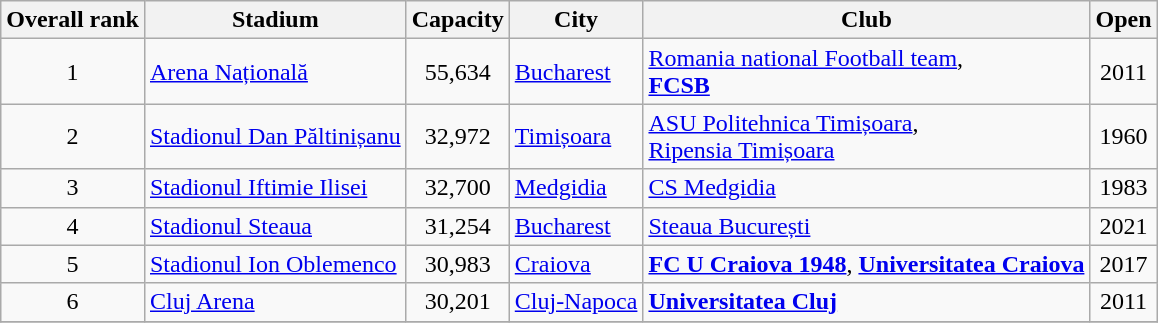<table class="wikitable sortable">
<tr>
<th>Overall rank</th>
<th>Stadium</th>
<th>Capacity</th>
<th>City</th>
<th>Club</th>
<th>Open</th>
</tr>
<tr>
<td style="text-align:center;">1</td>
<td><a href='#'>Arena Națională</a></td>
<td style="text-align:center;">55,634</td>
<td><a href='#'>Bucharest</a></td>
<td><a href='#'>Romania national Football team</a>,<br><strong><a href='#'>FCSB</a></strong> <br></td>
<td style="text-align:center;">2011</td>
</tr>
<tr>
<td style="text-align:center;">2</td>
<td><a href='#'>Stadionul Dan Păltinișanu</a></td>
<td style="text-align:center;">32,972</td>
<td><a href='#'>Timișoara</a></td>
<td nowrap=""><a href='#'>ASU Politehnica Timișoara</a>,<br><a href='#'>Ripensia Timișoara</a></td>
<td style="text-align:center;">1960</td>
</tr>
<tr>
<td style="text-align:center;">3</td>
<td><a href='#'>Stadionul Iftimie Ilisei</a></td>
<td style="text-align:center;">32,700</td>
<td><a href='#'>Medgidia</a></td>
<td><a href='#'>CS Medgidia</a></td>
<td style="text-align:center;">1983</td>
</tr>
<tr>
<td style="text-align:center;">4</td>
<td><a href='#'>Stadionul Steaua</a></td>
<td style="text-align:center;">31,254</td>
<td><a href='#'>Bucharest</a></td>
<td><a href='#'>Steaua București</a></td>
<td style="text-align:center;">2021</td>
</tr>
<tr>
<td style="text-align:center;">5</td>
<td><a href='#'>Stadionul Ion Oblemenco</a></td>
<td style="text-align:center;">30,983</td>
<td><a href='#'>Craiova</a></td>
<td><strong><a href='#'>FC U Craiova 1948</a></strong>, <strong><a href='#'>Universitatea Craiova</a></strong></td>
<td style="text-align:center;">2017</td>
</tr>
<tr>
<td style="text-align:center;">6</td>
<td><a href='#'>Cluj Arena</a></td>
<td style="text-align:center;">30,201</td>
<td><a href='#'>Cluj-Napoca</a></td>
<td><strong><a href='#'>Universitatea Cluj</a></strong></td>
<td style="text-align:center;">2011</td>
</tr>
<tr>
</tr>
</table>
